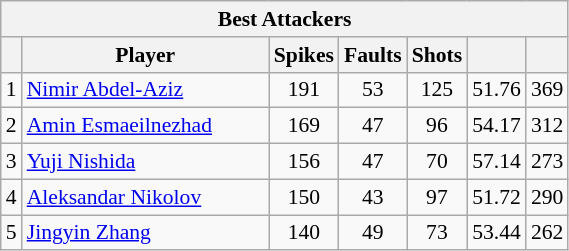<table class="wikitable sortable" style=font-size:90%>
<tr>
<th colspan=7>Best Attackers</th>
</tr>
<tr>
<th></th>
<th width=158>Player</th>
<th width=20>Spikes</th>
<th width=20>Faults</th>
<th width=20>Shots</th>
<th width=20></th>
<th width=20></th>
</tr>
<tr>
<td>1</td>
<td> <a href='#'>Nimir Abdel-Aziz</a></td>
<td align=center>191</td>
<td align=center>53</td>
<td align=center>125</td>
<td align=center>51.76</td>
<td align=center>369</td>
</tr>
<tr>
<td>2</td>
<td> <a href='#'>Amin Esmaeilnezhad</a></td>
<td align=center>169</td>
<td align=center>47</td>
<td align=center>96</td>
<td align=center>54.17</td>
<td align=center>312</td>
</tr>
<tr>
<td>3</td>
<td> <a href='#'>Yuji Nishida</a></td>
<td align=center>156</td>
<td align=center>47</td>
<td align=center>70</td>
<td align=center>57.14</td>
<td align=center>273</td>
</tr>
<tr>
<td>4</td>
<td> <a href='#'>Aleksandar Nikolov</a></td>
<td align=center>150</td>
<td align=center>43</td>
<td align=center>97</td>
<td align=center>51.72</td>
<td align=center>290</td>
</tr>
<tr>
<td>5</td>
<td> <a href='#'>Jingyin Zhang</a></td>
<td align=center>140</td>
<td align=center>49</td>
<td align=center>73</td>
<td align=center>53.44</td>
<td align=center>262</td>
</tr>
</table>
